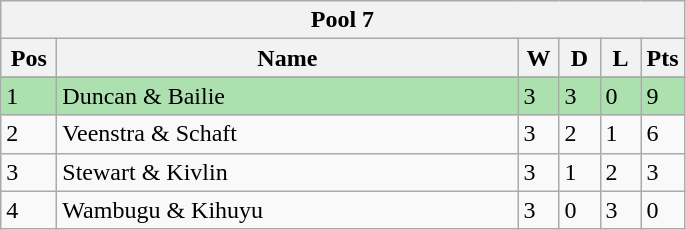<table class="wikitable">
<tr>
<th colspan="6">Pool 7</th>
</tr>
<tr>
<th width=30>Pos</th>
<th width=300>Name</th>
<th width=20>W</th>
<th width=20>D</th>
<th width=20>L</th>
<th width=20>Pts</th>
</tr>
<tr>
</tr>
<tr style="background:#ACE1AF;">
<td>1</td>
<td> Duncan & Bailie</td>
<td>3</td>
<td>3</td>
<td>0</td>
<td>9</td>
</tr>
<tr>
<td>2</td>
<td> Veenstra & Schaft</td>
<td>3</td>
<td>2</td>
<td>1</td>
<td>6</td>
</tr>
<tr>
<td>3</td>
<td> Stewart & Kivlin</td>
<td>3</td>
<td>1</td>
<td>2</td>
<td>3</td>
</tr>
<tr>
<td>4</td>
<td> Wambugu & Kihuyu</td>
<td>3</td>
<td>0</td>
<td>3</td>
<td>0</td>
</tr>
</table>
